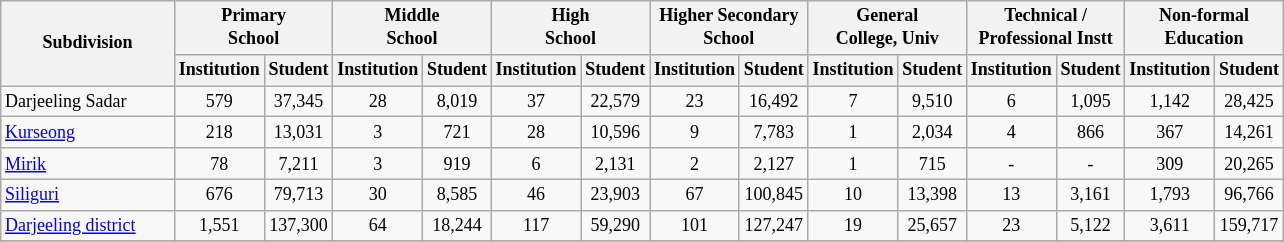<table class="wikitable" style="text-align:center;font-size: 9pt">
<tr>
<th width="110" rowspan="2">Subdivision</th>
<th colspan="2">Primary<br>School</th>
<th colspan="2">Middle<br>School</th>
<th colspan="2">High<br>School</th>
<th colspan="2">Higher Secondary<br>School</th>
<th colspan="2">General<br>College, Univ</th>
<th colspan="2">Technical /<br>Professional Instt</th>
<th colspan="2">Non-formal<br>Education</th>
</tr>
<tr>
<th width="30">Institution</th>
<th width="30">Student</th>
<th width="30">Institution</th>
<th width="30">Student</th>
<th width="30">Institution</th>
<th width="30">Student</th>
<th width="30">Institution</th>
<th width="30">Student</th>
<th width="30">Institution</th>
<th width="30">Student</th>
<th width="30">Institution</th>
<th width="30">Student</th>
<th width="30">Institution</th>
<th width="30">Student<br></th>
</tr>
<tr>
<td align=left>Darjeeling Sadar</td>
<td align="center">579</td>
<td align="center">37,345</td>
<td align="center">28</td>
<td align="center">8,019</td>
<td align="center">37</td>
<td align="center">22,579</td>
<td align="center">23</td>
<td align="center">16,492</td>
<td align="center">7</td>
<td align="center">9,510</td>
<td align="center">6</td>
<td align="center">1,095</td>
<td align="center">1,142</td>
<td align="center">28,425</td>
</tr>
<tr>
<td align=left><a href='#'>Kurseong</a></td>
<td align="center">218</td>
<td align="center">13,031</td>
<td align="center">3</td>
<td align="center">721</td>
<td align="center">28</td>
<td align="center">10,596</td>
<td align="center">9</td>
<td align="center">7,783</td>
<td align="center">1</td>
<td align="center">2,034</td>
<td align="center">4</td>
<td align="center">866</td>
<td align="center">367</td>
<td align="center">14,261</td>
</tr>
<tr>
<td align=left><a href='#'>Mirik</a></td>
<td align="center">78</td>
<td align="center">7,211</td>
<td align="center">3</td>
<td align="center">919</td>
<td align="center">6</td>
<td align="center">2,131</td>
<td align="center">2</td>
<td align="center">2,127</td>
<td align="center">1</td>
<td align="center">715</td>
<td align="center">-</td>
<td align="center">-</td>
<td align="center">309</td>
<td align="center">20,265</td>
</tr>
<tr>
<td align=left><a href='#'>Siliguri</a></td>
<td align="center">676</td>
<td align="center">79,713</td>
<td align="center">30</td>
<td align="center">8,585</td>
<td align="center">46</td>
<td align="center">23,903</td>
<td align="center">67</td>
<td align="center">100,845</td>
<td align="center">10</td>
<td align="center">13,398</td>
<td align="center">13</td>
<td align="center">3,161</td>
<td align="center">1,793</td>
<td align="center">96,766</td>
</tr>
<tr>
<td align=left><a href='#'>Darjeeling district</a></td>
<td align="center">1,551</td>
<td align="center">137,300</td>
<td align="center">64</td>
<td align="center">18,244</td>
<td align="center">117</td>
<td align="center">59,290</td>
<td align="center">101</td>
<td align="center">127,247</td>
<td align="center">19</td>
<td align="center">25,657</td>
<td align="center">23</td>
<td align="center">5,122</td>
<td align="center">3,611</td>
<td align="center">159,717</td>
</tr>
<tr>
</tr>
</table>
